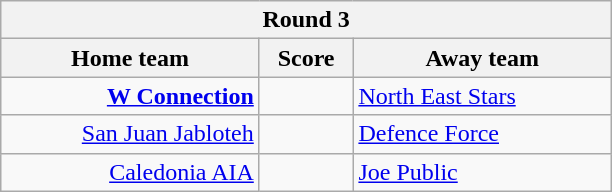<table class="wikitable" style="float:left; margin-right:1em">
<tr>
<th colspan=3>Round 3</th>
</tr>
<tr>
<th width="165">Home team</th>
<th width="55">Score</th>
<th width="165">Away team</th>
</tr>
<tr>
<td align="right"><strong><a href='#'>W Connection</a></strong></td>
<td align="center"></td>
<td><a href='#'>North East Stars</a></td>
</tr>
<tr>
<td align="right"><a href='#'>San Juan Jabloteh</a></td>
<td align="center"></td>
<td><a href='#'>Defence Force</a></td>
</tr>
<tr>
<td align="right"><a href='#'>Caledonia AIA</a></td>
<td align="center"></td>
<td><a href='#'>Joe Public</a></td>
</tr>
</table>
